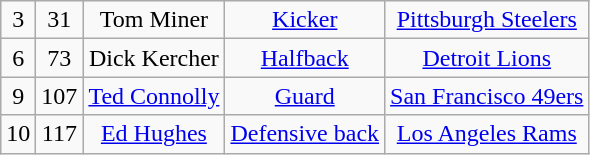<table class="wikitable" style="text-align:center">
<tr>
<td>3</td>
<td>31</td>
<td>Tom Miner</td>
<td><a href='#'>Kicker</a></td>
<td><a href='#'>Pittsburgh Steelers</a></td>
</tr>
<tr>
<td>6</td>
<td>73</td>
<td>Dick Kercher</td>
<td><a href='#'>Halfback</a></td>
<td><a href='#'>Detroit Lions</a></td>
</tr>
<tr>
<td>9</td>
<td>107</td>
<td><a href='#'>Ted Connolly</a></td>
<td><a href='#'>Guard</a></td>
<td><a href='#'>San Francisco 49ers</a></td>
</tr>
<tr>
<td>10</td>
<td>117</td>
<td><a href='#'>Ed Hughes</a></td>
<td><a href='#'>Defensive back</a></td>
<td><a href='#'>Los Angeles Rams</a></td>
</tr>
</table>
